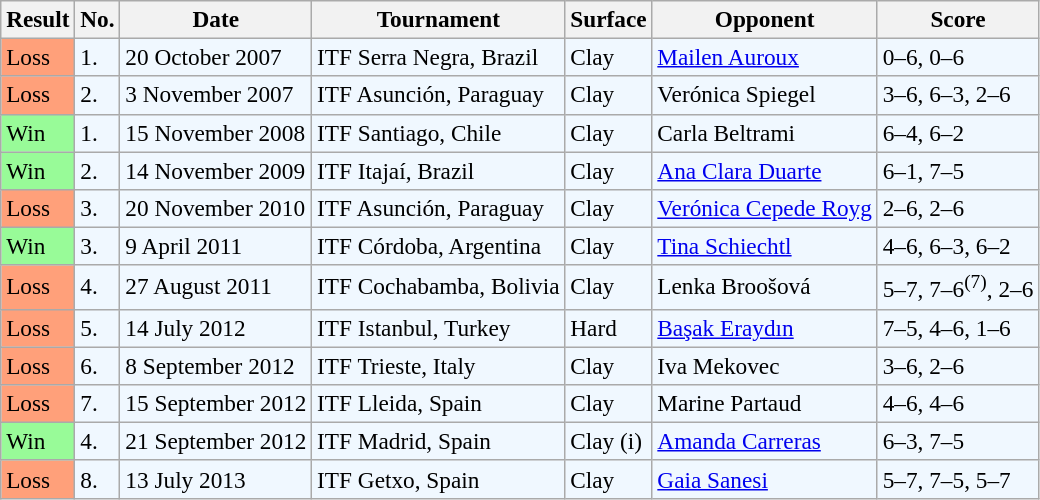<table class="sortable wikitable" style=font-size:97%>
<tr>
<th>Result</th>
<th>No.</th>
<th>Date</th>
<th>Tournament</th>
<th>Surface</th>
<th>Opponent</th>
<th class="unsortable">Score</th>
</tr>
<tr style="background:#f0f8ff;">
<td style="background:#ffa07a;">Loss</td>
<td>1.</td>
<td>20 October 2007</td>
<td>ITF Serra Negra, Brazil</td>
<td>Clay</td>
<td> <a href='#'>Mailen Auroux</a></td>
<td>0–6, 0–6</td>
</tr>
<tr style="background:#f0f8ff;">
<td style="background:#ffa07a;">Loss</td>
<td>2.</td>
<td>3 November 2007</td>
<td>ITF Asunción, Paraguay</td>
<td>Clay</td>
<td> Verónica Spiegel</td>
<td>3–6, 6–3, 2–6</td>
</tr>
<tr style="background:#f0f8ff;">
<td style="background:#98fb98;">Win</td>
<td>1.</td>
<td>15 November 2008</td>
<td>ITF Santiago, Chile</td>
<td>Clay</td>
<td> Carla Beltrami</td>
<td>6–4, 6–2</td>
</tr>
<tr style="background:#f0f8ff;">
<td style="background:#98fb98;">Win</td>
<td>2.</td>
<td>14 November 2009</td>
<td>ITF Itajaí, Brazil</td>
<td>Clay</td>
<td> <a href='#'>Ana Clara Duarte</a></td>
<td>6–1, 7–5</td>
</tr>
<tr style="background:#f0f8ff;">
<td style="background:#ffa07a;">Loss</td>
<td>3.</td>
<td>20 November 2010</td>
<td>ITF Asunción, Paraguay</td>
<td>Clay</td>
<td> <a href='#'>Verónica Cepede Royg</a></td>
<td>2–6, 2–6</td>
</tr>
<tr style="background:#f0f8ff;">
<td style="background:#98fb98;">Win</td>
<td>3.</td>
<td>9 April 2011</td>
<td>ITF Córdoba, Argentina</td>
<td>Clay</td>
<td> <a href='#'>Tina Schiechtl</a></td>
<td>4–6, 6–3, 6–2</td>
</tr>
<tr style="background:#f0f8ff;">
<td style="background:#ffa07a;">Loss</td>
<td>4.</td>
<td>27 August 2011</td>
<td>ITF Cochabamba, Bolivia</td>
<td>Clay</td>
<td> Lenka Broošová</td>
<td>5–7, 7–6<sup>(7)</sup>, 2–6</td>
</tr>
<tr style="background:#f0f8ff;">
<td style="background:#ffa07a;">Loss</td>
<td>5.</td>
<td>14 July 2012</td>
<td>ITF Istanbul, Turkey</td>
<td>Hard</td>
<td> <a href='#'>Başak Eraydın</a></td>
<td>7–5, 4–6, 1–6</td>
</tr>
<tr style="background:#f0f8ff;">
<td style="background:#ffa07a;">Loss</td>
<td>6.</td>
<td>8 September 2012</td>
<td>ITF Trieste, Italy</td>
<td>Clay</td>
<td> Iva Mekovec</td>
<td>3–6, 2–6</td>
</tr>
<tr style="background:#f0f8ff;">
<td style="background:#ffa07a;">Loss</td>
<td>7.</td>
<td>15 September 2012</td>
<td>ITF Lleida, Spain</td>
<td>Clay</td>
<td> Marine Partaud</td>
<td>4–6, 4–6</td>
</tr>
<tr style="background:#f0f8ff;">
<td style="background:#98fb98;">Win</td>
<td>4.</td>
<td>21 September 2012</td>
<td>ITF Madrid, Spain</td>
<td>Clay (i)</td>
<td> <a href='#'>Amanda Carreras</a></td>
<td>6–3, 7–5</td>
</tr>
<tr style="background:#f0f8ff;">
<td style="background:#ffa07a;">Loss</td>
<td>8.</td>
<td>13 July 2013</td>
<td>ITF Getxo, Spain</td>
<td>Clay</td>
<td> <a href='#'>Gaia Sanesi</a></td>
<td>5–7, 7–5, 5–7</td>
</tr>
</table>
